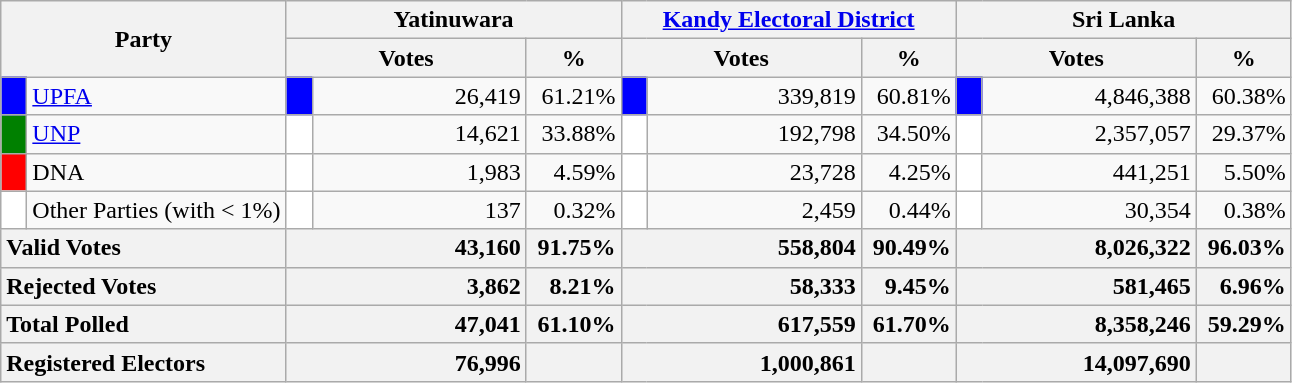<table class="wikitable">
<tr>
<th colspan="2" width="144px"rowspan="2">Party</th>
<th colspan="3" width="216px">Yatinuwara</th>
<th colspan="3" width="216px"><a href='#'>Kandy Electoral District</a></th>
<th colspan="3" width="216px">Sri Lanka</th>
</tr>
<tr>
<th colspan="2" width="144px">Votes</th>
<th>%</th>
<th colspan="2" width="144px">Votes</th>
<th>%</th>
<th colspan="2" width="144px">Votes</th>
<th>%</th>
</tr>
<tr>
<td style="background-color:blue;" width="10px"></td>
<td style="text-align:left;"><a href='#'>UPFA</a></td>
<td style="background-color:blue;" width="10px"></td>
<td style="text-align:right;">26,419</td>
<td style="text-align:right;">61.21%</td>
<td style="background-color:blue;" width="10px"></td>
<td style="text-align:right;">339,819</td>
<td style="text-align:right;">60.81%</td>
<td style="background-color:blue;" width="10px"></td>
<td style="text-align:right;">4,846,388</td>
<td style="text-align:right;">60.38%</td>
</tr>
<tr>
<td style="background-color:green;" width="10px"></td>
<td style="text-align:left;"><a href='#'>UNP</a></td>
<td style="background-color:white;" width="10px"></td>
<td style="text-align:right;">14,621</td>
<td style="text-align:right;">33.88%</td>
<td style="background-color:white;" width="10px"></td>
<td style="text-align:right;">192,798</td>
<td style="text-align:right;">34.50%</td>
<td style="background-color:white;" width="10px"></td>
<td style="text-align:right;">2,357,057</td>
<td style="text-align:right;">29.37%</td>
</tr>
<tr>
<td style="background-color:red;" width="10px"></td>
<td style="text-align:left;">DNA</td>
<td style="background-color:white;" width="10px"></td>
<td style="text-align:right;">1,983</td>
<td style="text-align:right;">4.59%</td>
<td style="background-color:white;" width="10px"></td>
<td style="text-align:right;">23,728</td>
<td style="text-align:right;">4.25%</td>
<td style="background-color:white;" width="10px"></td>
<td style="text-align:right;">441,251</td>
<td style="text-align:right;">5.50%</td>
</tr>
<tr>
<td style="background-color:white;" width="10px"></td>
<td style="text-align:left;">Other Parties (with < 1%)</td>
<td style="background-color:white;" width="10px"></td>
<td style="text-align:right;">137</td>
<td style="text-align:right;">0.32%</td>
<td style="background-color:white;" width="10px"></td>
<td style="text-align:right;">2,459</td>
<td style="text-align:right;">0.44%</td>
<td style="background-color:white;" width="10px"></td>
<td style="text-align:right;">30,354</td>
<td style="text-align:right;">0.38%</td>
</tr>
<tr>
<th colspan="2" width="144px"style="text-align:left;">Valid Votes</th>
<th style="text-align:right;"colspan="2" width="144px">43,160</th>
<th style="text-align:right;">91.75%</th>
<th style="text-align:right;"colspan="2" width="144px">558,804</th>
<th style="text-align:right;">90.49%</th>
<th style="text-align:right;"colspan="2" width="144px">8,026,322</th>
<th style="text-align:right;">96.03%</th>
</tr>
<tr>
<th colspan="2" width="144px"style="text-align:left;">Rejected Votes</th>
<th style="text-align:right;"colspan="2" width="144px">3,862</th>
<th style="text-align:right;">8.21%</th>
<th style="text-align:right;"colspan="2" width="144px">58,333</th>
<th style="text-align:right;">9.45%</th>
<th style="text-align:right;"colspan="2" width="144px">581,465</th>
<th style="text-align:right;">6.96%</th>
</tr>
<tr>
<th colspan="2" width="144px"style="text-align:left;">Total Polled</th>
<th style="text-align:right;"colspan="2" width="144px">47,041</th>
<th style="text-align:right;">61.10%</th>
<th style="text-align:right;"colspan="2" width="144px">617,559</th>
<th style="text-align:right;">61.70%</th>
<th style="text-align:right;"colspan="2" width="144px">8,358,246</th>
<th style="text-align:right;">59.29%</th>
</tr>
<tr>
<th colspan="2" width="144px"style="text-align:left;">Registered Electors</th>
<th style="text-align:right;"colspan="2" width="144px">76,996</th>
<th></th>
<th style="text-align:right;"colspan="2" width="144px">1,000,861</th>
<th></th>
<th style="text-align:right;"colspan="2" width="144px">14,097,690</th>
<th></th>
</tr>
</table>
